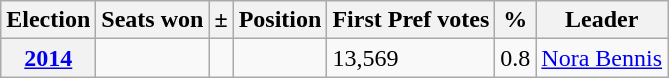<table class="wikitable sortable">
<tr>
<th>Election</th>
<th>Seats won</th>
<th>±</th>
<th>Position</th>
<th>First Pref votes</th>
<th>%</th>
<th>Leader</th>
</tr>
<tr>
<th><a href='#'>2014</a></th>
<td></td>
<td></td>
<td></td>
<td>13,569</td>
<td>0.8</td>
<td><a href='#'>Nora Bennis</a></td>
</tr>
</table>
